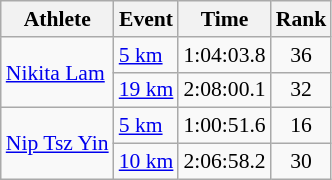<table class=wikitable style="font-size:90%;">
<tr>
<th>Athlete</th>
<th>Event</th>
<th>Time</th>
<th>Rank</th>
</tr>
<tr style="text-align:center">
<td style="text-align:left"rowspan=2><a href='#'>Nikita Lam</a></td>
<td style="text-align:left"><a href='#'>5 km</a></td>
<td>1:04:03.8</td>
<td>36</td>
</tr>
<tr style="text-align:center">
<td style="text-align:left"><a href='#'>19 km</a></td>
<td>2:08:00.1</td>
<td>32</td>
</tr>
<tr style="text-align:center">
<td style="text-align:left"rowspan=2><a href='#'>Nip Tsz Yin</a></td>
<td style="text-align:left"><a href='#'>5 km</a></td>
<td>1:00:51.6</td>
<td>16</td>
</tr>
<tr style="text-align:center">
<td style="text-align:left"><a href='#'>10 km</a></td>
<td>2:06:58.2</td>
<td>30</td>
</tr>
</table>
